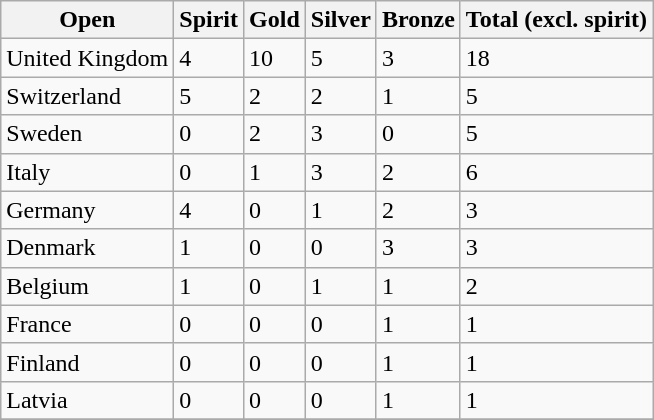<table class="wikitable sortable">
<tr>
<th>Open</th>
<th>Spirit</th>
<th>Gold</th>
<th>Silver</th>
<th>Bronze</th>
<th>Total (excl.  spirit)</th>
</tr>
<tr>
<td>United Kingdom</td>
<td>4</td>
<td>10</td>
<td>5</td>
<td>3</td>
<td>18</td>
</tr>
<tr>
<td>Switzerland</td>
<td>5</td>
<td>2</td>
<td>2</td>
<td>1</td>
<td>5</td>
</tr>
<tr>
<td>Sweden</td>
<td>0</td>
<td>2</td>
<td>3</td>
<td>0</td>
<td>5</td>
</tr>
<tr>
<td>Italy</td>
<td>0</td>
<td>1</td>
<td>3</td>
<td>2</td>
<td>6</td>
</tr>
<tr>
<td>Germany</td>
<td>4</td>
<td>0</td>
<td>1</td>
<td>2</td>
<td>3</td>
</tr>
<tr>
<td>Denmark</td>
<td>1</td>
<td>0</td>
<td>0</td>
<td>3</td>
<td>3</td>
</tr>
<tr>
<td>Belgium</td>
<td>1</td>
<td>0</td>
<td>1</td>
<td>1</td>
<td>2</td>
</tr>
<tr>
<td>France</td>
<td>0</td>
<td>0</td>
<td>0</td>
<td>1</td>
<td>1</td>
</tr>
<tr>
<td>Finland</td>
<td>0</td>
<td>0</td>
<td>0</td>
<td>1</td>
<td>1</td>
</tr>
<tr>
<td>Latvia</td>
<td>0</td>
<td>0</td>
<td>0</td>
<td>1</td>
<td>1</td>
</tr>
<tr>
</tr>
</table>
